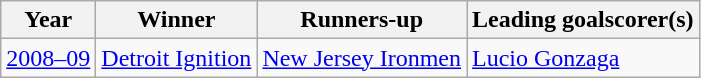<table class="wikitable">
<tr>
<th>Year</th>
<th>Winner </th>
<th>Runners-up</th>
<th>Leading goalscorer(s)</th>
</tr>
<tr>
<td><a href='#'>2008–09</a></td>
<td><a href='#'>Detroit Ignition</a></td>
<td><a href='#'>New Jersey Ironmen</a></td>
<td><a href='#'>Lucio Gonzaga</a></td>
</tr>
</table>
